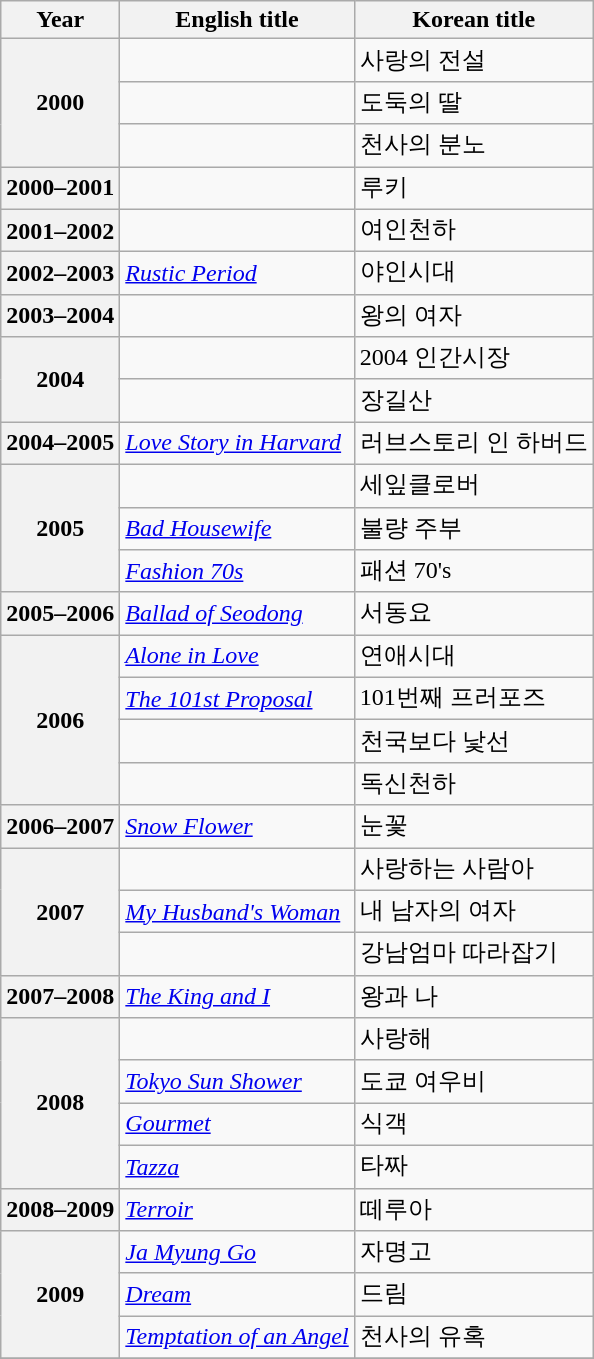<table class="wikitable sortable plainrowheaders">
<tr>
<th scope="col">Year</th>
<th scope="col">English title</th>
<th scope="col">Korean title</th>
</tr>
<tr>
<th scope="row" rowspan=3>2000</th>
<td><em></em></td>
<td>사랑의 전설</td>
</tr>
<tr>
<td><em></em></td>
<td>도둑의 딸</td>
</tr>
<tr>
<td><em></em></td>
<td>천사의 분노</td>
</tr>
<tr>
<th scope="row">2000–2001</th>
<td><em></em></td>
<td>루키</td>
</tr>
<tr>
<th scope="row">2001–2002</th>
<td><em></em></td>
<td>여인천하</td>
</tr>
<tr>
<th scope="row">2002–2003</th>
<td><em><a href='#'>Rustic Period</a></em></td>
<td>야인시대</td>
</tr>
<tr>
<th scope="row">2003–2004</th>
<td><em></em></td>
<td>왕의 여자</td>
</tr>
<tr>
<th scope="row" rowspan=2>2004</th>
<td><em></em></td>
<td>2004 인간시장</td>
</tr>
<tr>
<td><em></em></td>
<td>장길산</td>
</tr>
<tr>
<th scope="row">2004–2005</th>
<td><em><a href='#'>Love Story in Harvard</a></em></td>
<td>러브스토리 인 하버드</td>
</tr>
<tr>
<th scope="row" rowspan=3>2005</th>
<td><em></em></td>
<td>세잎클로버</td>
</tr>
<tr>
<td><em><a href='#'>Bad Housewife</a></em></td>
<td>불량 주부</td>
</tr>
<tr>
<td><em><a href='#'>Fashion 70s</a></em></td>
<td>패션 70's</td>
</tr>
<tr>
<th scope="row">2005–2006</th>
<td><em><a href='#'>Ballad of Seodong</a></em></td>
<td>서동요</td>
</tr>
<tr>
<th scope="row" rowspan=4>2006</th>
<td><em><a href='#'>Alone in Love</a></em></td>
<td>연애시대</td>
</tr>
<tr>
<td><em><a href='#'>The 101st Proposal</a></em></td>
<td>101번째 프러포즈</td>
</tr>
<tr>
<td><em></em></td>
<td>천국보다 낯선</td>
</tr>
<tr>
<td><em></em></td>
<td>독신천하</td>
</tr>
<tr>
<th scope="row">2006–2007</th>
<td><em><a href='#'>Snow Flower</a></em></td>
<td>눈꽃</td>
</tr>
<tr>
<th scope="row" rowspan=3>2007</th>
<td><em></em></td>
<td>사랑하는 사람아</td>
</tr>
<tr>
<td><em><a href='#'>My Husband's Woman</a></em></td>
<td>내 남자의 여자</td>
</tr>
<tr>
<td><em></em></td>
<td>강남엄마 따라잡기</td>
</tr>
<tr>
<th scope="row">2007–2008</th>
<td><em><a href='#'>The King and I</a></em></td>
<td>왕과 나</td>
</tr>
<tr>
<th scope="row" rowspan=4>2008</th>
<td><em></em></td>
<td>사랑해</td>
</tr>
<tr>
<td><em><a href='#'>Tokyo Sun Shower</a></em></td>
<td>도쿄 여우비</td>
</tr>
<tr>
<td><em><a href='#'>Gourmet</a></em></td>
<td>식객</td>
</tr>
<tr>
<td><em><a href='#'>Tazza</a></em></td>
<td>타짜</td>
</tr>
<tr>
<th scope="row">2008–2009</th>
<td><em><a href='#'>Terroir</a></em></td>
<td>떼루아</td>
</tr>
<tr>
<th scope="row" rowspan=3>2009</th>
<td><em><a href='#'>Ja Myung Go</a></em></td>
<td>자명고</td>
</tr>
<tr>
<td><em><a href='#'>Dream</a></em></td>
<td>드림</td>
</tr>
<tr>
<td><em><a href='#'>Temptation of an Angel</a></em></td>
<td>천사의 유혹</td>
</tr>
<tr>
</tr>
</table>
